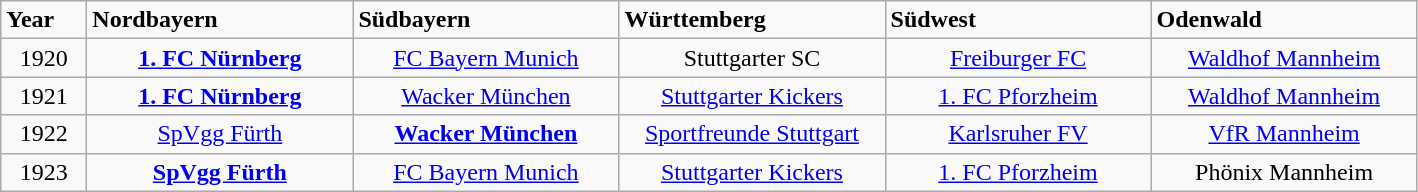<table class="wikitable">
<tr>
<td width="50"><strong>Year</strong></td>
<td width="170"><strong>Nordbayern</strong></td>
<td width="170"><strong>Südbayern</strong></td>
<td width="170"><strong>Württemberg</strong></td>
<td width="170"><strong>Südwest</strong></td>
<td width="170"><strong>Odenwald</strong></td>
</tr>
<tr align="center">
<td>1920</td>
<td><strong><a href='#'>1. FC Nürnberg</a></strong></td>
<td><a href='#'>FC Bayern Munich</a></td>
<td>Stuttgarter SC</td>
<td><a href='#'>Freiburger FC</a></td>
<td><a href='#'>Waldhof Mannheim</a></td>
</tr>
<tr align="center">
<td>1921</td>
<td><strong><a href='#'>1. FC Nürnberg</a></strong></td>
<td><a href='#'>Wacker München</a></td>
<td><a href='#'>Stuttgarter Kickers</a></td>
<td><a href='#'>1. FC Pforzheim</a></td>
<td><a href='#'>Waldhof Mannheim</a></td>
</tr>
<tr align="center">
<td>1922</td>
<td><a href='#'>SpVgg Fürth</a></td>
<td><strong><a href='#'>Wacker München</a></strong></td>
<td><a href='#'>Sportfreunde Stuttgart</a></td>
<td><a href='#'>Karlsruher FV</a></td>
<td><a href='#'>VfR Mannheim</a></td>
</tr>
<tr align="center">
<td>1923</td>
<td><strong><a href='#'>SpVgg Fürth</a></strong></td>
<td><a href='#'>FC Bayern Munich</a></td>
<td><a href='#'>Stuttgarter Kickers</a></td>
<td><a href='#'>1. FC Pforzheim</a></td>
<td>Phönix Mannheim</td>
</tr>
</table>
